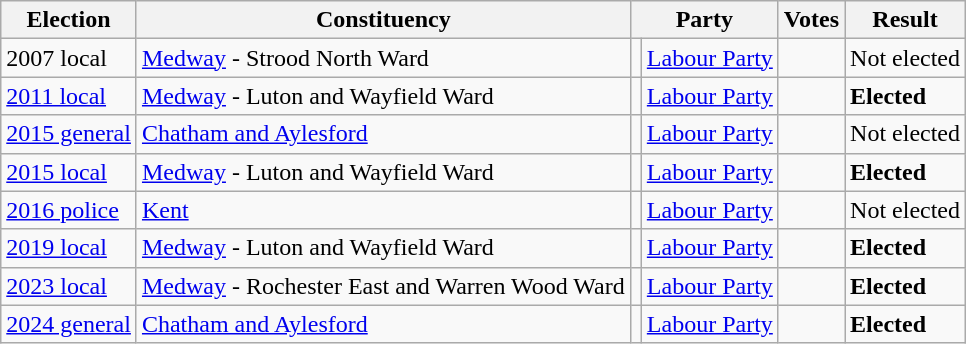<table class="wikitable" style="text-align:left;">
<tr>
<th scope=col>Election</th>
<th scope=col>Constituency</th>
<th scope=col colspan="2">Party</th>
<th scope=col>Votes</th>
<th scope=col>Result</th>
</tr>
<tr>
<td>2007 local</td>
<td><a href='#'>Medway</a> - Strood North Ward</td>
<td></td>
<td><a href='#'>Labour Party</a></td>
<td align=right></td>
<td>Not elected</td>
</tr>
<tr>
<td><a href='#'>2011 local</a></td>
<td><a href='#'>Medway</a> - Luton and Wayfield Ward</td>
<td></td>
<td><a href='#'>Labour Party</a></td>
<td align=right></td>
<td><strong>Elected</strong></td>
</tr>
<tr>
<td><a href='#'>2015 general</a></td>
<td><a href='#'>Chatham and Aylesford</a></td>
<td></td>
<td><a href='#'>Labour Party</a></td>
<td align=right></td>
<td>Not elected</td>
</tr>
<tr>
<td><a href='#'>2015 local</a></td>
<td><a href='#'>Medway</a> - Luton and Wayfield Ward</td>
<td></td>
<td><a href='#'>Labour Party</a></td>
<td align=right></td>
<td><strong>Elected</strong></td>
</tr>
<tr>
<td><a href='#'>2016 police</a></td>
<td><a href='#'>Kent</a></td>
<td></td>
<td><a href='#'>Labour Party</a></td>
<td align=right></td>
<td>Not elected</td>
</tr>
<tr>
<td><a href='#'>2019 local</a></td>
<td><a href='#'>Medway</a> - Luton and Wayfield Ward</td>
<td></td>
<td><a href='#'>Labour Party</a></td>
<td align=right></td>
<td><strong>Elected</strong></td>
</tr>
<tr>
<td><a href='#'>2023 local</a></td>
<td><a href='#'>Medway</a> - Rochester East and Warren Wood Ward</td>
<td></td>
<td><a href='#'>Labour Party</a></td>
<td align=right></td>
<td><strong>Elected</strong></td>
</tr>
<tr>
<td><a href='#'>2024 general</a></td>
<td><a href='#'>Chatham and Aylesford</a></td>
<td></td>
<td><a href='#'>Labour Party</a></td>
<td align=right></td>
<td><strong>Elected</strong></td>
</tr>
</table>
